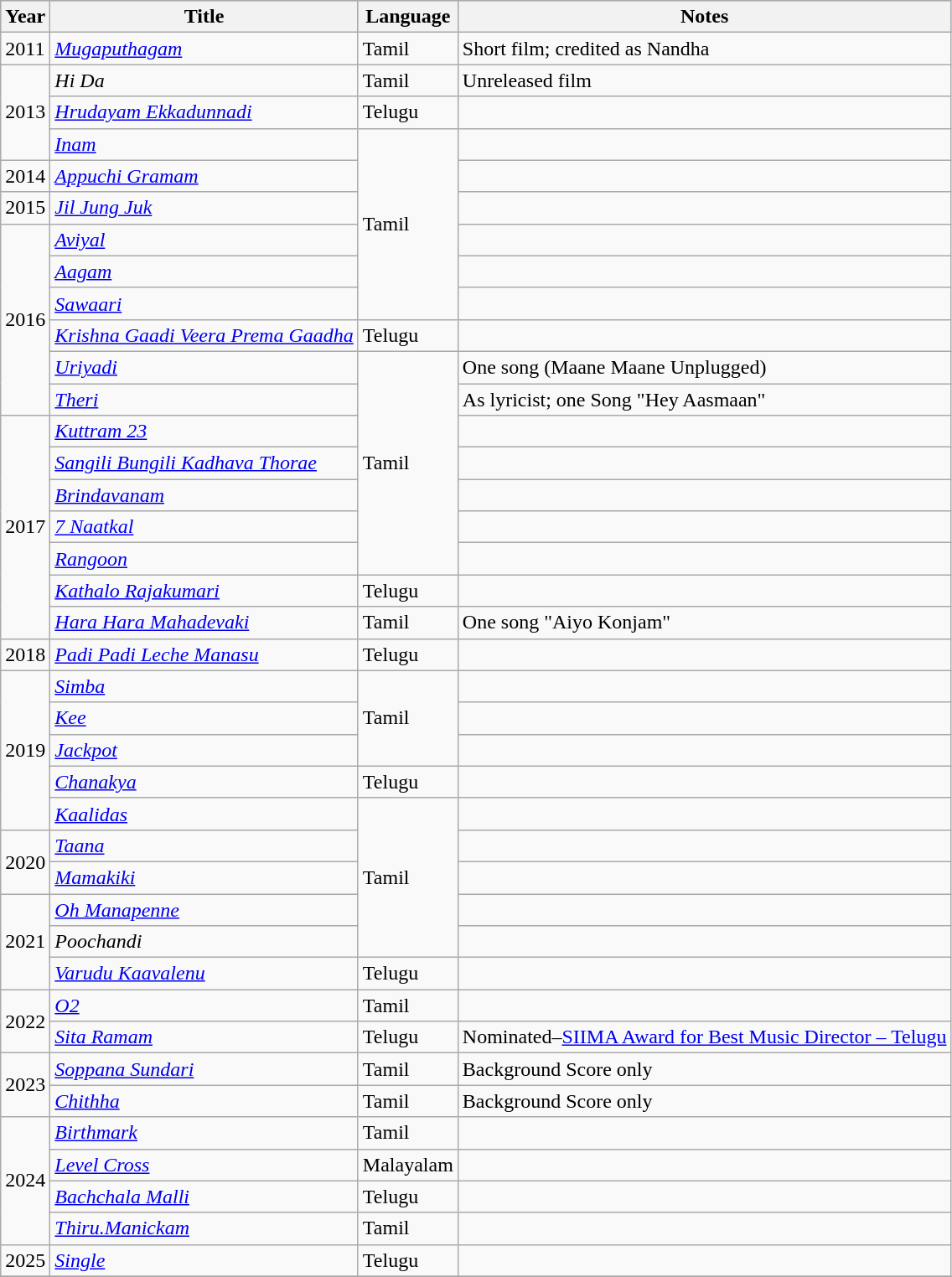<table class="wikitable sortable">
<tr style="text-align:center; background:LightSteelBlue; width:60%;">
<th>Year</th>
<th>Title</th>
<th>Language</th>
<th>Notes</th>
</tr>
<tr>
<td>2011</td>
<td><em><a href='#'>Mugaputhagam</a></em></td>
<td>Tamil</td>
<td>Short film; credited as Nandha</td>
</tr>
<tr>
<td rowspan="3">2013</td>
<td><em>Hi Da</em></td>
<td>Tamil</td>
<td>Unreleased film</td>
</tr>
<tr>
<td><em><a href='#'>Hrudayam Ekkadunnadi</a></em></td>
<td>Telugu</td>
<td></td>
</tr>
<tr>
<td><em><a href='#'>Inam</a></em></td>
<td rowspan="6">Tamil</td>
<td></td>
</tr>
<tr>
<td>2014</td>
<td><em><a href='#'>Appuchi Gramam</a></em></td>
<td></td>
</tr>
<tr>
<td>2015</td>
<td><em><a href='#'>Jil Jung Juk</a></em></td>
<td></td>
</tr>
<tr>
<td rowspan="6">2016</td>
<td><em><a href='#'>Aviyal</a></em></td>
<td></td>
</tr>
<tr>
<td><em><a href='#'>Aagam</a></em></td>
<td></td>
</tr>
<tr>
<td><em><a href='#'>Sawaari</a></em></td>
<td></td>
</tr>
<tr>
<td><em><a href='#'>Krishna Gaadi Veera Prema Gaadha</a></em></td>
<td>Telugu</td>
<td></td>
</tr>
<tr>
<td><em><a href='#'>Uriyadi</a></em></td>
<td rowspan="7">Tamil</td>
<td>One song (Maane Maane Unplugged)</td>
</tr>
<tr>
<td><em><a href='#'>Theri</a></em></td>
<td>As lyricist; one Song "Hey Aasmaan"</td>
</tr>
<tr>
<td rowspan="7">2017</td>
<td><em><a href='#'>Kuttram 23</a></em></td>
<td></td>
</tr>
<tr>
<td><em><a href='#'>Sangili Bungili Kadhava Thorae</a></em></td>
<td></td>
</tr>
<tr>
<td><em><a href='#'>Brindavanam</a></em></td>
<td></td>
</tr>
<tr>
<td><em><a href='#'>7 Naatkal</a></em></td>
<td></td>
</tr>
<tr>
<td><em><a href='#'>Rangoon</a></em></td>
<td></td>
</tr>
<tr>
<td><em><a href='#'>Kathalo Rajakumari</a></em></td>
<td>Telugu</td>
<td></td>
</tr>
<tr>
<td><em><a href='#'>Hara Hara Mahadevaki</a></em></td>
<td>Tamil</td>
<td>One song "Aiyo Konjam"</td>
</tr>
<tr>
<td rowspan="1">2018</td>
<td><em><a href='#'>Padi Padi Leche Manasu</a></em></td>
<td>Telugu</td>
<td></td>
</tr>
<tr>
<td rowspan="5">2019</td>
<td><em><a href='#'>Simba</a></em></td>
<td rowspan="3">Tamil</td>
<td></td>
</tr>
<tr>
<td><em><a href='#'>Kee</a></em></td>
<td></td>
</tr>
<tr>
<td><em><a href='#'>Jackpot</a></em></td>
<td></td>
</tr>
<tr>
<td><em><a href='#'>Chanakya</a></em></td>
<td>Telugu</td>
<td></td>
</tr>
<tr>
<td><em><a href='#'>Kaalidas</a></em></td>
<td rowspan="5">Tamil</td>
<td></td>
</tr>
<tr>
<td rowspan="2">2020</td>
<td><em><a href='#'>Taana</a></em></td>
<td></td>
</tr>
<tr>
<td><em><a href='#'>Mamakiki</a></em></td>
<td></td>
</tr>
<tr>
<td rowspan="3">2021</td>
<td><em><a href='#'>Oh Manapenne</a></em></td>
<td></td>
</tr>
<tr>
<td><em>Poochandi</em></td>
<td></td>
</tr>
<tr>
<td><em><a href='#'>Varudu Kaavalenu</a></em></td>
<td>Telugu</td>
<td></td>
</tr>
<tr>
<td rowspan="2">2022</td>
<td><em><a href='#'>O2</a> </em></td>
<td>Tamil</td>
<td></td>
</tr>
<tr>
<td><a href='#'><em>Sita Ramam</em></a></td>
<td>Telugu</td>
<td>Nominated–<a href='#'>SIIMA Award for Best Music Director – Telugu</a></td>
</tr>
<tr>
<td rowspan="2">2023</td>
<td><em><a href='#'>Soppana Sundari</a></em></td>
<td>Tamil</td>
<td>Background Score only</td>
</tr>
<tr>
<td><em><a href='#'>Chithha</a></em></td>
<td>Tamil</td>
<td>Background Score only</td>
</tr>
<tr>
<td rowspan=4>2024</td>
<td><em><a href='#'>Birthmark</a></em></td>
<td>Tamil</td>
<td></td>
</tr>
<tr>
<td><em><a href='#'>Level Cross</a></em></td>
<td>Malayalam</td>
<td></td>
</tr>
<tr>
<td><em><a href='#'>Bachchala Malli</a></em></td>
<td>Telugu</td>
<td></td>
</tr>
<tr>
<td><em><a href='#'>Thiru.Manickam</a></em></td>
<td>Tamil</td>
<td></td>
</tr>
<tr>
<td>2025</td>
<td><em><a href='#'>Single</a></em></td>
<td>Telugu</td>
<td></td>
</tr>
<tr>
</tr>
</table>
